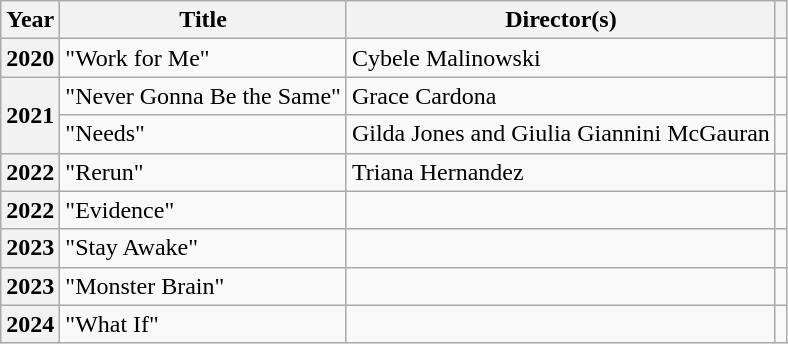<table class="wikitable plainrowheaders">
<tr>
<th scope="col">Year</th>
<th scope="col">Title</th>
<th scope="col">Director(s)</th>
<th scope="col"></th>
</tr>
<tr>
<th scope="row">2020</th>
<td>"Work for Me"</td>
<td>Cybele Malinowski</td>
<td></td>
</tr>
<tr>
<th scope="row" rowspan="2">2021</th>
<td>"Never Gonna Be the Same"</td>
<td>Grace Cardona</td>
<td></td>
</tr>
<tr>
<td>"Needs"</td>
<td>Gilda Jones and Giulia Giannini McGauran</td>
<td></td>
</tr>
<tr>
<th scope="row">2022</th>
<td>"Rerun"</td>
<td>Triana Hernandez</td>
<td></td>
</tr>
<tr>
<th scope="row">2022</th>
<td>"Evidence"</td>
<td></td>
<td></td>
</tr>
<tr>
<th scope="row">2023</th>
<td>"Stay Awake"</td>
<td></td>
<td></td>
</tr>
<tr>
<th scope="row">2023</th>
<td>"Monster Brain"</td>
<td></td>
<td></td>
</tr>
<tr>
<th scope="row">2024</th>
<td>"What If"</td>
<td></td>
<td></td>
</tr>
</table>
